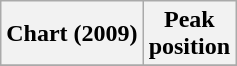<table class="wikitable plainrowheaders" style="text-align:center">
<tr>
<th scope="col">Chart (2009)</th>
<th scope="col">Peak<br>position</th>
</tr>
<tr>
</tr>
</table>
